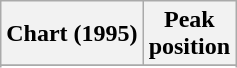<table class="wikitable sortable">
<tr>
<th align="left">Chart (1995)</th>
<th align="center">Peak<br>position</th>
</tr>
<tr>
</tr>
<tr>
</tr>
<tr>
</tr>
</table>
